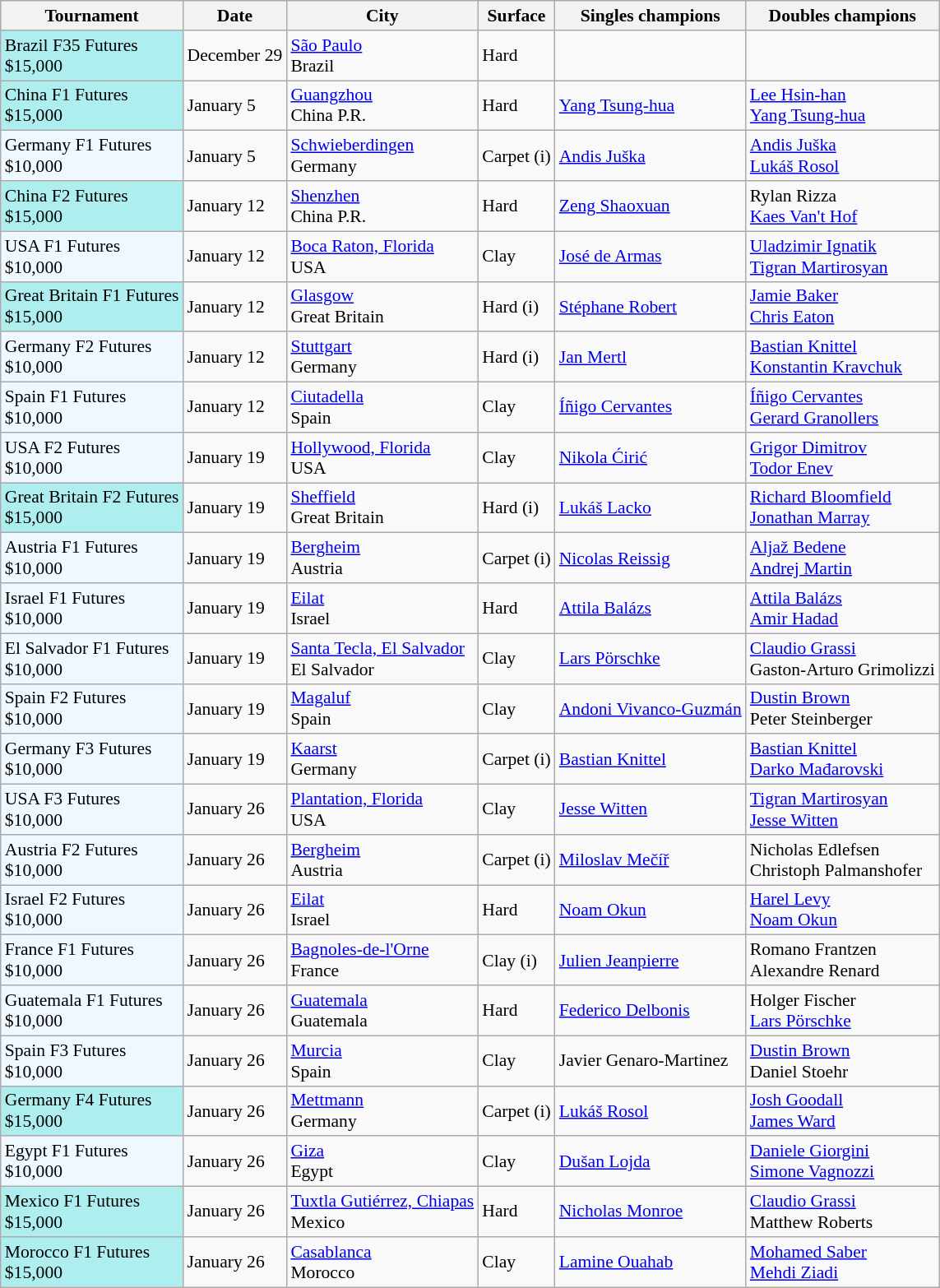<table class="sortable wikitable" style="font-size:90%">
<tr>
<th>Tournament</th>
<th>Date</th>
<th>City</th>
<th>Surface</th>
<th>Singles champions</th>
<th>Doubles champions</th>
</tr>
<tr>
<td style="background:#afeeee;">Brazil F35 Futures<br>$15,000</td>
<td>December 29</td>
<td><a href='#'>São Paulo</a><br>Brazil</td>
<td>Hard</td>
<td></td>
<td></td>
</tr>
<tr>
<td style="background:#afeeee;">China F1 Futures<br>$15,000</td>
<td>January 5</td>
<td><a href='#'>Guangzhou</a><br>China P.R.</td>
<td>Hard</td>
<td> <a href='#'>Yang Tsung-hua</a></td>
<td> <a href='#'>Lee Hsin-han</a><br> <a href='#'>Yang Tsung-hua</a></td>
</tr>
<tr>
<td style="background:#f0f8ff;">Germany F1 Futures<br>$10,000</td>
<td>January 5</td>
<td><a href='#'>Schwieberdingen</a><br>Germany</td>
<td>Carpet (i)</td>
<td> <a href='#'>Andis Juška</a></td>
<td> <a href='#'>Andis Juška</a><br> <a href='#'>Lukáš Rosol</a></td>
</tr>
<tr>
<td style="background:#afeeee;">China F2 Futures<br>$15,000</td>
<td>January 12</td>
<td><a href='#'>Shenzhen</a><br>China P.R.</td>
<td>Hard</td>
<td> <a href='#'>Zeng Shaoxuan</a></td>
<td> Rylan Rizza<br> <a href='#'>Kaes Van't Hof</a></td>
</tr>
<tr>
<td style="background:#f0f8ff;">USA F1 Futures<br>$10,000</td>
<td>January 12</td>
<td><a href='#'>Boca Raton, Florida</a><br>USA</td>
<td>Clay</td>
<td> <a href='#'>José de Armas</a></td>
<td> <a href='#'>Uladzimir Ignatik</a><br> <a href='#'>Tigran Martirosyan</a></td>
</tr>
<tr>
<td style="background:#afeeee;">Great Britain F1 Futures<br>$15,000</td>
<td>January 12</td>
<td><a href='#'>Glasgow</a><br>Great Britain</td>
<td>Hard (i)</td>
<td> <a href='#'>Stéphane Robert</a></td>
<td> <a href='#'>Jamie Baker</a><br> <a href='#'>Chris Eaton</a></td>
</tr>
<tr>
<td style="background:#f0f8ff;">Germany F2 Futures<br>$10,000</td>
<td>January 12</td>
<td><a href='#'>Stuttgart</a><br>Germany</td>
<td>Hard (i)</td>
<td> <a href='#'>Jan Mertl</a></td>
<td> <a href='#'>Bastian Knittel</a><br> <a href='#'>Konstantin Kravchuk</a></td>
</tr>
<tr>
<td style="background:#f0f8ff;">Spain F1 Futures<br>$10,000</td>
<td>January 12</td>
<td><a href='#'>Ciutadella</a><br>Spain</td>
<td>Clay</td>
<td> <a href='#'>Íñigo Cervantes</a></td>
<td> <a href='#'>Íñigo Cervantes</a><br> <a href='#'>Gerard Granollers</a></td>
</tr>
<tr>
<td style="background:#f0f8ff;">USA F2 Futures<br>$10,000</td>
<td>January 19</td>
<td><a href='#'>Hollywood, Florida</a><br>USA</td>
<td>Clay</td>
<td> <a href='#'>Nikola Ćirić</a></td>
<td> <a href='#'>Grigor Dimitrov</a><br> <a href='#'>Todor Enev</a></td>
</tr>
<tr>
<td style="background:#afeeee;">Great Britain F2 Futures<br>$15,000</td>
<td>January 19</td>
<td><a href='#'>Sheffield</a><br>Great Britain</td>
<td>Hard (i)</td>
<td> <a href='#'>Lukáš Lacko</a></td>
<td> <a href='#'>Richard Bloomfield</a><br> <a href='#'>Jonathan Marray</a></td>
</tr>
<tr>
<td style="background:#f0f8ff;">Austria F1 Futures<br>$10,000</td>
<td>January 19</td>
<td><a href='#'>Bergheim</a><br>Austria</td>
<td>Carpet (i)</td>
<td> <a href='#'>Nicolas Reissig</a></td>
<td> <a href='#'>Aljaž Bedene</a><br> <a href='#'>Andrej Martin</a></td>
</tr>
<tr>
<td style="background:#f0f8ff;">Israel F1 Futures<br>$10,000</td>
<td>January 19</td>
<td><a href='#'>Eilat</a><br>Israel</td>
<td>Hard</td>
<td> <a href='#'>Attila Balázs</a></td>
<td> <a href='#'>Attila Balázs</a><br> <a href='#'>Amir Hadad</a></td>
</tr>
<tr>
<td style="background:#f0f8ff;">El Salvador F1 Futures<br>$10,000</td>
<td>January 19</td>
<td><a href='#'>Santa Tecla, El Salvador</a><br>El Salvador</td>
<td>Clay</td>
<td> <a href='#'>Lars Pörschke</a></td>
<td> <a href='#'>Claudio Grassi</a><br> Gaston-Arturo Grimolizzi</td>
</tr>
<tr>
<td style="background:#f0f8ff;">Spain F2 Futures<br>$10,000</td>
<td>January 19</td>
<td><a href='#'>Magaluf</a><br>Spain</td>
<td>Clay</td>
<td> <a href='#'>Andoni Vivanco-Guzmán</a></td>
<td> <a href='#'>Dustin Brown</a><br> Peter Steinberger</td>
</tr>
<tr>
<td style="background:#f0f8ff;">Germany F3 Futures<br>$10,000</td>
<td>January 19</td>
<td><a href='#'>Kaarst</a><br>Germany</td>
<td>Carpet (i)</td>
<td> <a href='#'>Bastian Knittel</a></td>
<td> <a href='#'>Bastian Knittel</a><br> <a href='#'>Darko Mađarovski</a></td>
</tr>
<tr>
<td style="background:#f0f8ff;">USA F3 Futures<br>$10,000</td>
<td>January 26</td>
<td><a href='#'>Plantation, Florida</a><br>USA</td>
<td>Clay</td>
<td> <a href='#'>Jesse Witten</a></td>
<td> <a href='#'>Tigran Martirosyan</a><br> <a href='#'>Jesse Witten</a></td>
</tr>
<tr>
<td style="background:#f0f8ff;">Austria F2 Futures<br>$10,000</td>
<td>January 26</td>
<td><a href='#'>Bergheim</a><br>Austria</td>
<td>Carpet (i)</td>
<td> <a href='#'>Miloslav Mečíř</a></td>
<td> Nicholas Edlefsen<br> Christoph Palmanshofer</td>
</tr>
<tr>
<td style="background:#f0f8ff;">Israel F2 Futures<br>$10,000</td>
<td>January 26</td>
<td><a href='#'>Eilat</a><br>Israel</td>
<td>Hard</td>
<td> <a href='#'>Noam Okun</a></td>
<td> <a href='#'>Harel Levy</a><br> <a href='#'>Noam Okun</a></td>
</tr>
<tr>
<td style="background:#f0f8ff;">France F1 Futures<br>$10,000</td>
<td>January 26</td>
<td><a href='#'>Bagnoles-de-l'Orne</a><br>France</td>
<td>Clay (i)</td>
<td> <a href='#'>Julien Jeanpierre</a></td>
<td> Romano Frantzen<br> Alexandre Renard</td>
</tr>
<tr>
<td style="background:#f0f8ff;">Guatemala F1 Futures<br>$10,000</td>
<td>January 26</td>
<td><a href='#'>Guatemala</a><br>Guatemala</td>
<td>Hard</td>
<td> <a href='#'>Federico Delbonis</a></td>
<td> Holger Fischer<br> <a href='#'>Lars Pörschke</a></td>
</tr>
<tr>
<td style="background:#f0f8ff;">Spain F3 Futures<br>$10,000</td>
<td>January 26</td>
<td><a href='#'>Murcia</a><br>Spain</td>
<td>Clay</td>
<td> Javier Genaro-Martinez</td>
<td> <a href='#'>Dustin Brown</a><br> Daniel Stoehr</td>
</tr>
<tr>
<td style="background:#afeeee;">Germany F4 Futures<br>$15,000</td>
<td>January 26</td>
<td><a href='#'>Mettmann</a><br>Germany</td>
<td>Carpet (i)</td>
<td> <a href='#'>Lukáš Rosol</a></td>
<td> <a href='#'>Josh Goodall</a><br> <a href='#'>James Ward</a></td>
</tr>
<tr>
<td style="background:#f0f8ff;">Egypt F1 Futures<br>$10,000</td>
<td>January 26</td>
<td><a href='#'>Giza</a><br>Egypt</td>
<td>Clay</td>
<td> <a href='#'>Dušan Lojda</a></td>
<td> <a href='#'>Daniele Giorgini</a><br> <a href='#'>Simone Vagnozzi</a></td>
</tr>
<tr>
<td style="background:#afeeee;">Mexico F1 Futures<br>$15,000</td>
<td>January 26</td>
<td><a href='#'>Tuxtla Gutiérrez, Chiapas</a><br>Mexico</td>
<td>Hard</td>
<td> <a href='#'>Nicholas Monroe</a></td>
<td> <a href='#'>Claudio Grassi</a><br> Matthew Roberts</td>
</tr>
<tr>
<td style="background:#afeeee;">Morocco F1 Futures<br>$15,000</td>
<td>January 26</td>
<td><a href='#'>Casablanca</a><br>Morocco</td>
<td>Clay</td>
<td> <a href='#'>Lamine Ouahab</a></td>
<td> <a href='#'>Mohamed Saber</a><br> <a href='#'>Mehdi Ziadi</a></td>
</tr>
</table>
